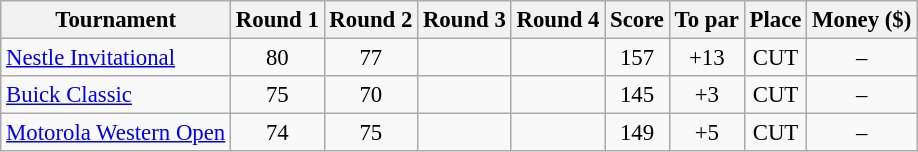<table class=wikitable style="font-size:95%;text-align:center">
<tr>
<th>Tournament</th>
<th>Round 1</th>
<th>Round 2</th>
<th>Round 3</th>
<th>Round 4</th>
<th>Score</th>
<th>To par</th>
<th>Place</th>
<th>Money ($)</th>
</tr>
<tr>
<td align=left><a href='#'>Nestle Invitational</a></td>
<td>80</td>
<td>77</td>
<td></td>
<td></td>
<td>157</td>
<td>+13</td>
<td>CUT</td>
<td>–</td>
</tr>
<tr>
<td align=left><a href='#'>Buick Classic</a></td>
<td>75</td>
<td>70</td>
<td></td>
<td></td>
<td>145</td>
<td>+3</td>
<td>CUT</td>
<td>–</td>
</tr>
<tr>
<td align=left><a href='#'>Motorola Western Open</a></td>
<td>74</td>
<td>75</td>
<td></td>
<td></td>
<td>149</td>
<td>+5</td>
<td>CUT</td>
<td>–</td>
</tr>
</table>
